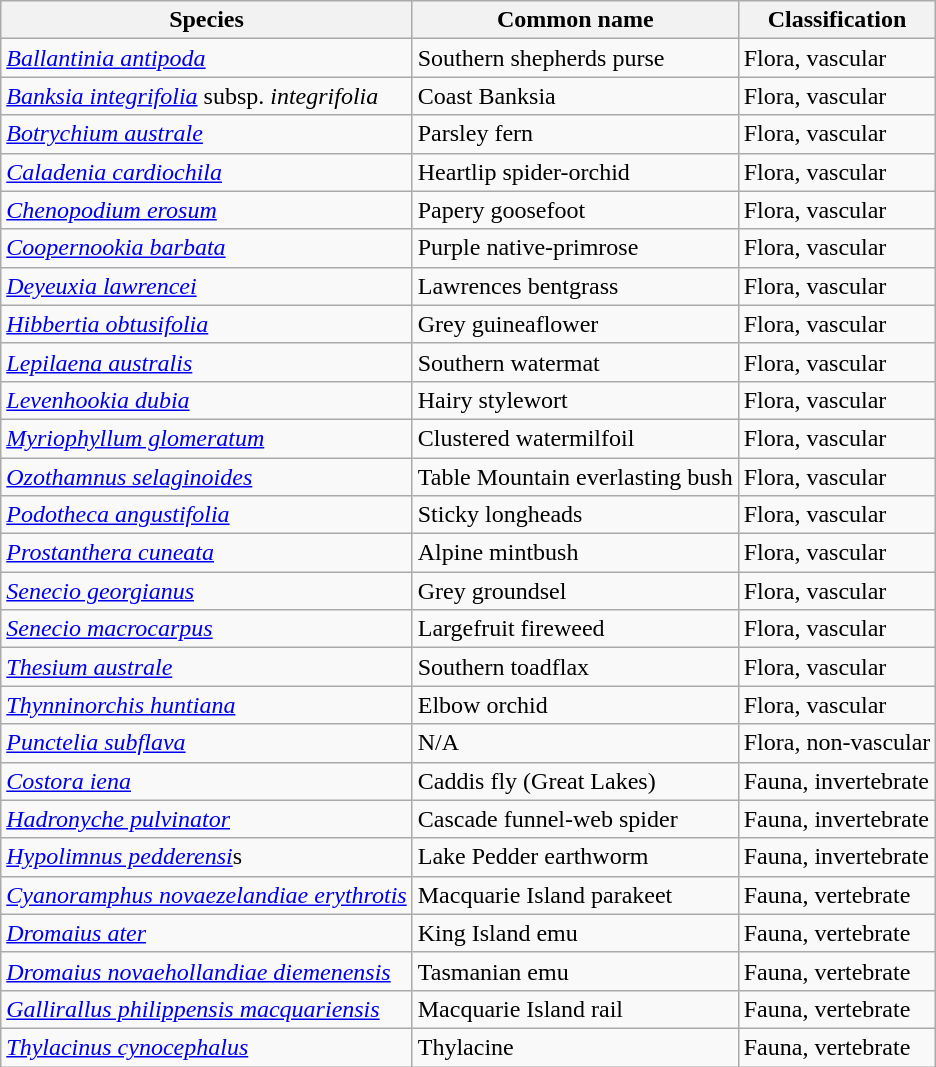<table class="wikitable">
<tr>
<th>Species</th>
<th>Common name</th>
<th>Classification</th>
</tr>
<tr>
<td><em><a href='#'>Ballantinia antipoda</a></em></td>
<td>Southern shepherds purse</td>
<td>Flora, vascular</td>
</tr>
<tr>
<td><em><a href='#'>Banksia integrifolia</a></em> subsp. <em>integrifolia</em></td>
<td>Coast Banksia</td>
<td>Flora, vascular</td>
</tr>
<tr>
<td><em><a href='#'>Botrychium australe</a></em></td>
<td>Parsley fern</td>
<td>Flora, vascular</td>
</tr>
<tr>
<td><em><a href='#'>Caladenia cardiochila</a></em></td>
<td>Heartlip spider-orchid</td>
<td>Flora, vascular</td>
</tr>
<tr>
<td><em><a href='#'>Chenopodium erosum</a></em></td>
<td>Papery goosefoot</td>
<td>Flora, vascular</td>
</tr>
<tr>
<td><em><a href='#'>Coopernookia barbata</a></em></td>
<td>Purple native-primrose</td>
<td>Flora, vascular</td>
</tr>
<tr>
<td><em><a href='#'>Deyeuxia lawrencei</a></em></td>
<td>Lawrences bentgrass</td>
<td>Flora, vascular</td>
</tr>
<tr>
<td><em><a href='#'>Hibbertia obtusifolia</a></em></td>
<td>Grey guineaflower</td>
<td>Flora, vascular</td>
</tr>
<tr>
<td><em><a href='#'>Lepilaena australis</a></em></td>
<td>Southern watermat</td>
<td>Flora, vascular</td>
</tr>
<tr>
<td><em><a href='#'>Levenhookia dubia</a></em></td>
<td>Hairy stylewort</td>
<td>Flora, vascular</td>
</tr>
<tr>
<td><em><a href='#'>Myriophyllum glomeratum</a></em></td>
<td>Clustered watermilfoil</td>
<td>Flora, vascular</td>
</tr>
<tr>
<td><em><a href='#'>Ozothamnus selaginoides</a></em></td>
<td>Table Mountain everlasting bush</td>
<td>Flora, vascular</td>
</tr>
<tr>
<td><em><a href='#'>Podotheca angustifolia</a></em></td>
<td>Sticky longheads</td>
<td>Flora, vascular</td>
</tr>
<tr>
<td><em><a href='#'>Prostanthera cuneata</a></em></td>
<td>Alpine mintbush</td>
<td>Flora, vascular</td>
</tr>
<tr>
<td><em><a href='#'>Senecio georgianus</a></em></td>
<td>Grey groundsel</td>
<td>Flora, vascular</td>
</tr>
<tr>
<td><em><a href='#'>Senecio macrocarpus</a></em></td>
<td>Largefruit fireweed</td>
<td>Flora, vascular</td>
</tr>
<tr>
<td><em><a href='#'>Thesium australe</a></em></td>
<td>Southern toadflax</td>
<td>Flora, vascular</td>
</tr>
<tr>
<td><em><a href='#'>Thynninorchis huntiana</a></em></td>
<td>Elbow orchid</td>
<td>Flora, vascular</td>
</tr>
<tr>
<td><em><a href='#'>Punctelia subflava</a></em></td>
<td>N/A</td>
<td>Flora, non-vascular</td>
</tr>
<tr>
<td><em><a href='#'>Costora iena</a></em></td>
<td>Caddis fly (Great Lakes)</td>
<td>Fauna, invertebrate</td>
</tr>
<tr>
<td><em><a href='#'>Hadronyche pulvinator</a></em></td>
<td>Cascade funnel-web spider</td>
<td>Fauna, invertebrate</td>
</tr>
<tr>
<td><em><a href='#'>Hypolimnus pedderensi</a></em>s</td>
<td>Lake Pedder earthworm</td>
<td>Fauna, invertebrate</td>
</tr>
<tr>
<td><em><a href='#'>Cyanoramphus novaezelandiae erythrotis</a></em></td>
<td>Macquarie Island parakeet</td>
<td>Fauna, vertebrate</td>
</tr>
<tr>
<td><em><a href='#'>Dromaius ater</a></em></td>
<td>King Island emu</td>
<td>Fauna, vertebrate</td>
</tr>
<tr>
<td><em><a href='#'>Dromaius novaehollandiae diemenensis</a></em></td>
<td>Tasmanian emu</td>
<td>Fauna, vertebrate</td>
</tr>
<tr>
<td><em><a href='#'>Gallirallus philippensis macquariensis</a></em></td>
<td>Macquarie Island rail</td>
<td>Fauna, vertebrate</td>
</tr>
<tr>
<td><em><a href='#'>Thylacinus cynocephalus</a></em></td>
<td>Thylacine</td>
<td>Fauna, vertebrate</td>
</tr>
</table>
